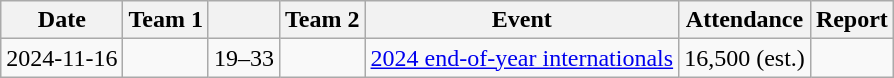<table class="wikitable" style="text-align: left;">
<tr>
<th>Date</th>
<th>Team 1</th>
<th></th>
<th>Team 2</th>
<th>Event</th>
<th>Attendance</th>
<th>Report</th>
</tr>
<tr>
<td>2024-11-16</td>
<td></td>
<td style="text-align:center;">19–33</td>
<td rowspan="2"></td>
<td rowspan="3"><a href='#'>2024 end-of-year internationals</a></td>
<td>16,500 (est.)</td>
<td></td>
</tr>
</table>
